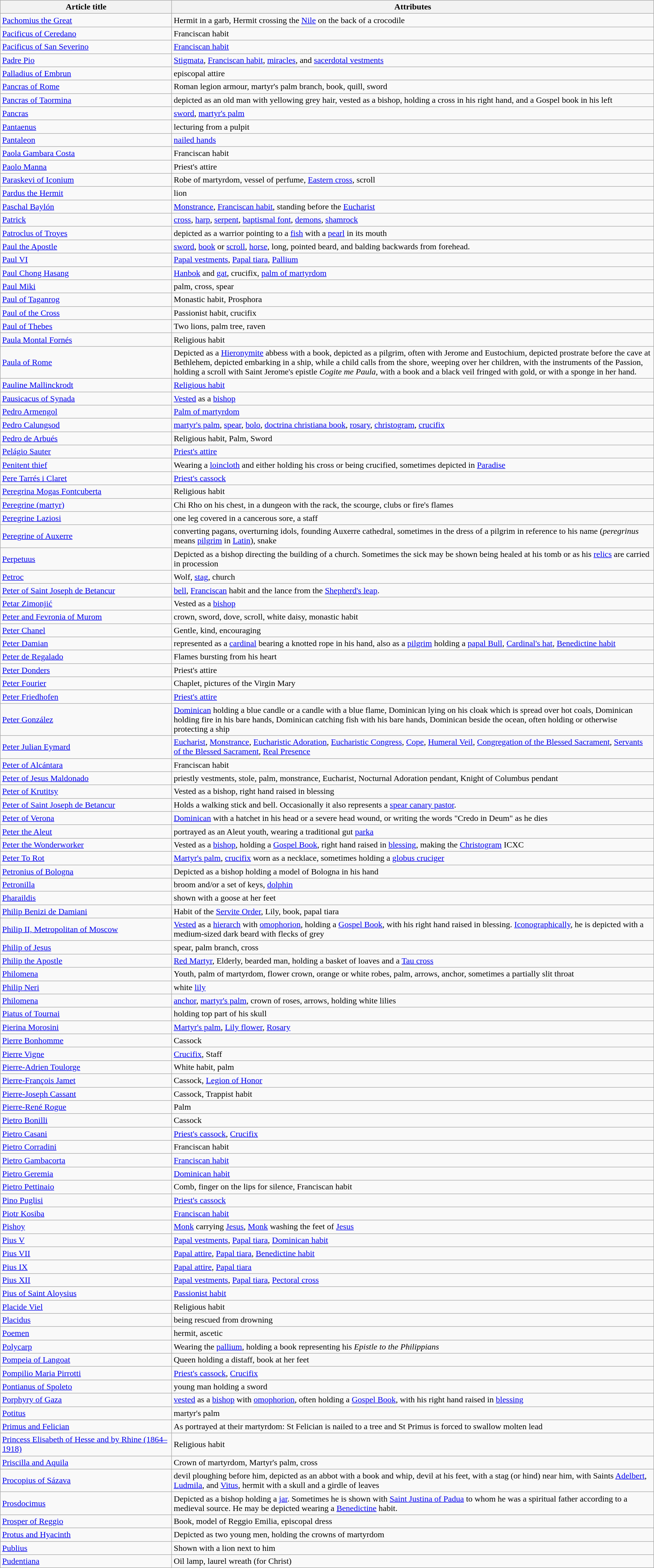<table class="wikitable">
<tr>
<th scope="col" style="width: 20em;">Article title</th>
<th scope="col">Attributes</th>
</tr>
<tr>
<td><a href='#'>Pachomius the Great</a></td>
<td>Hermit in a garb, Hermit crossing the <a href='#'>Nile</a> on the back of a crocodile</td>
</tr>
<tr>
<td><a href='#'>Pacificus of Ceredano</a></td>
<td>Franciscan habit</td>
</tr>
<tr>
<td><a href='#'>Pacificus of San Severino</a></td>
<td><a href='#'>Franciscan habit</a></td>
</tr>
<tr>
<td><a href='#'>Padre Pio</a></td>
<td><a href='#'>Stigmata</a>, <a href='#'>Franciscan habit</a>, <a href='#'>miracles</a>, and <a href='#'>sacerdotal vestments</a></td>
</tr>
<tr>
<td><a href='#'>Palladius of Embrun</a></td>
<td>episcopal attire</td>
</tr>
<tr>
<td><a href='#'>Pancras of Rome</a></td>
<td>Roman legion armour, martyr's palm branch, book, quill, sword</td>
</tr>
<tr>
<td><a href='#'>Pancras of Taormina</a></td>
<td>depicted as an old man with yellowing grey hair, vested as a bishop, holding a cross in his right hand, and a Gospel book in his left</td>
</tr>
<tr>
<td><a href='#'>Pancras</a></td>
<td><a href='#'>sword</a>, <a href='#'>martyr's palm</a></td>
</tr>
<tr>
<td><a href='#'>Pantaenus</a></td>
<td>lecturing from a pulpit</td>
</tr>
<tr>
<td><a href='#'>Pantaleon</a></td>
<td><a href='#'>nailed hands</a></td>
</tr>
<tr>
<td><a href='#'>Paola Gambara Costa</a></td>
<td>Franciscan habit</td>
</tr>
<tr>
<td><a href='#'>Paolo Manna</a></td>
<td>Priest's attire</td>
</tr>
<tr>
<td><a href='#'>Paraskevi of Iconium</a></td>
<td>Robe of martyrdom, vessel of perfume, <a href='#'>Eastern cross</a>, scroll</td>
</tr>
<tr>
<td><a href='#'>Pardus the Hermit</a></td>
<td>lion</td>
</tr>
<tr>
<td><a href='#'>Paschal Baylón</a></td>
<td><a href='#'>Monstrance</a>, <a href='#'>Franciscan habit</a>, standing before the <a href='#'>Eucharist</a></td>
</tr>
<tr>
<td><a href='#'>Patrick</a></td>
<td><a href='#'>cross</a>, <a href='#'>harp</a>, <a href='#'>serpent</a>, <a href='#'>baptismal font</a>, <a href='#'>demons</a>, <a href='#'>shamrock</a></td>
</tr>
<tr>
<td><a href='#'>Patroclus of Troyes</a></td>
<td>depicted as a warrior pointing to a <a href='#'>fish</a> with a <a href='#'>pearl</a> in its mouth</td>
</tr>
<tr>
<td><a href='#'>Paul the Apostle</a></td>
<td><a href='#'>sword</a>, <a href='#'>book</a> or <a href='#'>scroll</a>, <a href='#'>horse</a>, long, pointed beard, and balding backwards from forehead.</td>
</tr>
<tr>
<td><a href='#'>Paul VI</a></td>
<td><a href='#'>Papal vestments</a>, <a href='#'>Papal tiara</a>, <a href='#'>Pallium</a></td>
</tr>
<tr>
<td><a href='#'>Paul Chong Hasang</a></td>
<td><a href='#'>Hanbok</a> and <a href='#'>gat</a>, crucifix, <a href='#'>palm of martyrdom</a></td>
</tr>
<tr>
<td><a href='#'>Paul Miki</a></td>
<td>palm, cross, spear</td>
</tr>
<tr>
<td><a href='#'>Paul of Taganrog</a></td>
<td>Monastic habit, Prosphora</td>
</tr>
<tr>
<td><a href='#'>Paul of the Cross</a></td>
<td>Passionist habit, crucifix</td>
</tr>
<tr>
<td><a href='#'>Paul of Thebes</a></td>
<td>Two lions, palm tree, raven</td>
</tr>
<tr>
<td><a href='#'>Paula Montal Fornés</a></td>
<td>Religious habit</td>
</tr>
<tr>
<td><a href='#'>Paula of Rome</a></td>
<td>Depicted as a <a href='#'>Hieronymite</a> abbess with a book, depicted as a pilgrim, often with Jerome and Eustochium, depicted prostrate before the cave at Bethlehem, depicted embarking in a ship, while a child calls from the shore, weeping over her children, with the instruments of the Passion, holding a scroll with Saint Jerome's epistle <em>Cogite me Paula</em>, with a book and a black veil fringed with gold, or with a sponge in her hand.</td>
</tr>
<tr>
<td><a href='#'>Pauline Mallinckrodt</a></td>
<td><a href='#'>Religious habit</a></td>
</tr>
<tr>
<td><a href='#'>Pausicacus of Synada</a></td>
<td><a href='#'>Vested</a> as a <a href='#'>bishop</a></td>
</tr>
<tr>
<td><a href='#'>Pedro Armengol</a></td>
<td><a href='#'>Palm of martyrdom</a></td>
</tr>
<tr>
<td><a href='#'>Pedro Calungsod</a></td>
<td><a href='#'>martyr's palm</a>, <a href='#'>spear</a>, <a href='#'>bolo</a>, <a href='#'>doctrina christiana book</a>, <a href='#'>rosary</a>, <a href='#'>christogram</a>, <a href='#'>crucifix</a></td>
</tr>
<tr>
<td><a href='#'>Pedro de Arbués</a></td>
<td>Religious habit, Palm, Sword</td>
</tr>
<tr>
<td><a href='#'>Pelágio Sauter</a></td>
<td><a href='#'>Priest's attire</a></td>
</tr>
<tr>
<td><a href='#'>Penitent thief</a></td>
<td>Wearing a <a href='#'>loincloth</a> and either holding his cross or being crucified, sometimes depicted in <a href='#'>Paradise</a></td>
</tr>
<tr>
<td><a href='#'>Pere Tarrés i Claret</a></td>
<td><a href='#'>Priest's cassock</a></td>
</tr>
<tr>
<td><a href='#'>Peregrina Mogas Fontcuberta</a></td>
<td>Religious habit</td>
</tr>
<tr>
<td><a href='#'>Peregrine (martyr)</a></td>
<td>Chi Rho on his chest, in a dungeon with the rack, the scourge, clubs or fire's flames</td>
</tr>
<tr>
<td><a href='#'>Peregrine Laziosi</a></td>
<td>one leg covered in a cancerous sore, a staff</td>
</tr>
<tr>
<td><a href='#'>Peregrine of Auxerre</a></td>
<td>converting pagans, overturning idols, founding Auxerre cathedral, sometimes in the dress of a pilgrim in reference to his name (<em>peregrinus</em> means <a href='#'>pilgrim</a> in <a href='#'>Latin</a>), snake</td>
</tr>
<tr>
<td><a href='#'>Perpetuus</a></td>
<td>Depicted as a bishop directing the building of a church. Sometimes the sick may be shown being healed at his tomb or as his <a href='#'>relics</a> are carried in procession</td>
</tr>
<tr>
<td><a href='#'>Petroc</a></td>
<td>Wolf, <a href='#'>stag</a>, church</td>
</tr>
<tr>
<td><a href='#'>Peter of Saint Joseph de Betancur</a></td>
<td><a href='#'>bell</a>, <a href='#'>Franciscan</a> habit and the lance from the <a href='#'>Shepherd's leap</a>.</td>
</tr>
<tr>
<td><a href='#'>Petar Zimonjić</a></td>
<td>Vested as a <a href='#'>bishop</a></td>
</tr>
<tr>
<td><a href='#'>Peter and Fevronia of Murom</a></td>
<td>crown, sword, dove, scroll, white daisy, monastic habit</td>
</tr>
<tr>
<td><a href='#'>Peter Chanel</a></td>
<td>Gentle, kind, encouraging</td>
</tr>
<tr>
<td><a href='#'>Peter Damian</a></td>
<td>represented as a <a href='#'>cardinal</a> bearing a knotted rope in his hand, also as a <a href='#'>pilgrim</a> holding a <a href='#'>papal Bull</a>, <a href='#'>Cardinal's hat</a>, <a href='#'>Benedictine habit</a></td>
</tr>
<tr>
<td><a href='#'>Peter de Regalado</a></td>
<td>Flames bursting from his heart</td>
</tr>
<tr>
<td><a href='#'>Peter Donders</a></td>
<td>Priest's attire</td>
</tr>
<tr>
<td><a href='#'>Peter Fourier</a></td>
<td>Chaplet, pictures of the Virgin Mary</td>
</tr>
<tr>
<td><a href='#'>Peter Friedhofen</a></td>
<td><a href='#'>Priest's attire</a></td>
</tr>
<tr>
<td><a href='#'>Peter González</a></td>
<td><a href='#'>Dominican</a> holding a blue candle or a candle with a blue flame, Dominican lying on his cloak which is spread over hot coals, Dominican holding fire in his bare hands, Dominican catching fish with his bare hands, Dominican beside the ocean, often holding or otherwise protecting a ship</td>
</tr>
<tr>
<td><a href='#'>Peter Julian Eymard</a></td>
<td><a href='#'>Eucharist</a>, <a href='#'>Monstrance</a>, <a href='#'>Eucharistic Adoration</a>, <a href='#'>Eucharistic Congress</a>, <a href='#'>Cope</a>, <a href='#'>Humeral Veil</a>, <a href='#'>Congregation of the Blessed Sacrament</a>, <a href='#'>Servants of the Blessed Sacrament</a>, <a href='#'>Real Presence</a></td>
</tr>
<tr>
<td><a href='#'>Peter of Alcántara</a></td>
<td>Franciscan habit</td>
</tr>
<tr>
<td><a href='#'>Peter of Jesus Maldonado</a></td>
<td>priestly vestments, stole, palm, monstrance, Eucharist, Nocturnal Adoration pendant, Knight of Columbus pendant</td>
</tr>
<tr>
<td><a href='#'>Peter of Krutitsy</a></td>
<td>Vested as a bishop, right hand raised in blessing</td>
</tr>
<tr>
<td><a href='#'>Peter of Saint Joseph de Betancur</a></td>
<td>Holds a walking stick and bell. Occasionally it also represents a <a href='#'>spear canary pastor</a>.</td>
</tr>
<tr>
<td><a href='#'>Peter of Verona</a></td>
<td><a href='#'>Dominican</a> with a hatchet in his head or a severe head wound, or writing the words "Credo in Deum" as he dies</td>
</tr>
<tr>
<td><a href='#'>Peter the Aleut</a></td>
<td>portrayed as an Aleut youth, wearing a traditional gut <a href='#'>parka</a></td>
</tr>
<tr>
<td><a href='#'>Peter the Wonderworker</a></td>
<td>Vested as a <a href='#'>bishop</a>, holding a <a href='#'>Gospel Book</a>, right hand raised in <a href='#'>blessing</a>, making the <a href='#'>Christogram</a> ICXC</td>
</tr>
<tr>
<td><a href='#'>Peter To Rot</a></td>
<td><a href='#'>Martyr's palm</a>, <a href='#'>crucifix</a> worn as a necklace, sometimes holding a <a href='#'>globus cruciger</a></td>
</tr>
<tr>
<td><a href='#'>Petronius of Bologna</a></td>
<td>Depicted as a bishop holding a model of Bologna in his hand</td>
</tr>
<tr>
<td><a href='#'>Petronilla</a></td>
<td>broom and/or a set of keys, <a href='#'>dolphin</a></td>
</tr>
<tr>
<td><a href='#'>Pharaildis</a></td>
<td>shown with a goose at her feet</td>
</tr>
<tr>
<td><a href='#'>Philip Benizi de Damiani</a></td>
<td>Habit of the <a href='#'>Servite Order</a>, Lily, book, papal tiara</td>
</tr>
<tr>
<td><a href='#'>Philip II, Metropolitan of Moscow</a></td>
<td><a href='#'>Vested</a> as a <a href='#'>hierarch</a> with <a href='#'>omophorion</a>, holding a <a href='#'>Gospel Book</a>, with his right hand raised in blessing. <a href='#'>Iconographically</a>, he is depicted with a medium-sized dark beard with flecks of grey</td>
</tr>
<tr>
<td><a href='#'>Philip of Jesus</a></td>
<td>spear, palm branch, cross</td>
</tr>
<tr>
<td><a href='#'>Philip the Apostle</a></td>
<td><a href='#'>Red Martyr</a>, Elderly, bearded man, holding a basket of loaves and a <a href='#'>Tau cross</a></td>
</tr>
<tr>
<td><a href='#'>Philomena</a></td>
<td>Youth, palm of martyrdom, flower crown, orange or white robes, palm, arrows, anchor, sometimes a partially slit throat</td>
</tr>
<tr>
<td><a href='#'>Philip Neri</a></td>
<td>white <a href='#'>lily</a></td>
</tr>
<tr>
<td><a href='#'>Philomena</a></td>
<td><a href='#'>anchor</a>, <a href='#'>martyr's palm</a>, crown of roses, arrows, holding white lilies</td>
</tr>
<tr>
<td><a href='#'>Piatus of Tournai</a></td>
<td>holding top part of his skull</td>
</tr>
<tr>
<td><a href='#'>Pierina Morosini</a></td>
<td><a href='#'>Martyr's palm</a>, <a href='#'>Lily flower</a>, <a href='#'>Rosary</a></td>
</tr>
<tr>
<td><a href='#'>Pierre Bonhomme</a></td>
<td>Cassock</td>
</tr>
<tr>
<td><a href='#'>Pierre Vigne</a></td>
<td><a href='#'>Crucifix</a>, Staff</td>
</tr>
<tr>
<td><a href='#'>Pierre-Adrien Toulorge</a></td>
<td>White habit, palm</td>
</tr>
<tr>
<td><a href='#'>Pierre-François Jamet</a></td>
<td>Cassock, <a href='#'>Legion of Honor</a></td>
</tr>
<tr>
<td><a href='#'>Pierre-Joseph Cassant</a></td>
<td>Cassock, Trappist habit</td>
</tr>
<tr>
<td><a href='#'>Pierre-René Rogue</a></td>
<td>Palm</td>
</tr>
<tr>
<td><a href='#'>Pietro Bonilli</a></td>
<td>Cassock</td>
</tr>
<tr>
<td><a href='#'>Pietro Casani</a></td>
<td><a href='#'>Priest's cassock</a>, <a href='#'>Crucifix</a></td>
</tr>
<tr>
<td><a href='#'>Pietro Corradini</a></td>
<td>Franciscan habit</td>
</tr>
<tr>
<td><a href='#'>Pietro Gambacorta</a></td>
<td><a href='#'>Franciscan habit</a></td>
</tr>
<tr>
<td><a href='#'>Pietro Geremia</a></td>
<td><a href='#'>Dominican habit</a></td>
</tr>
<tr>
<td><a href='#'>Pietro Pettinaio</a></td>
<td>Comb, finger on the lips for silence, Franciscan habit</td>
</tr>
<tr>
<td><a href='#'>Pino Puglisi</a></td>
<td><a href='#'>Priest's cassock</a></td>
</tr>
<tr>
<td><a href='#'>Piotr Kosiba</a></td>
<td><a href='#'>Franciscan habit</a></td>
</tr>
<tr>
<td><a href='#'>Pishoy</a></td>
<td><a href='#'>Monk</a> carrying <a href='#'>Jesus</a>, <a href='#'>Monk</a> washing the feet of <a href='#'>Jesus</a></td>
</tr>
<tr>
<td><a href='#'>Pius V</a></td>
<td><a href='#'>Papal vestments</a>, <a href='#'>Papal tiara</a>, <a href='#'>Dominican habit</a></td>
</tr>
<tr>
<td><a href='#'>Pius VII</a></td>
<td><a href='#'>Papal attire</a>, <a href='#'>Papal tiara</a>, <a href='#'>Benedictine habit</a></td>
</tr>
<tr>
<td><a href='#'>Pius IX</a></td>
<td><a href='#'>Papal attire</a>, <a href='#'>Papal tiara</a></td>
</tr>
<tr>
<td><a href='#'>Pius XII</a></td>
<td><a href='#'>Papal vestments</a>, <a href='#'>Papal tiara</a>, <a href='#'>Pectoral cross</a></td>
</tr>
<tr>
<td><a href='#'>Pius of Saint Aloysius</a></td>
<td><a href='#'>Passionist habit</a></td>
</tr>
<tr>
<td><a href='#'>Placide Viel</a></td>
<td>Religious habit</td>
</tr>
<tr>
<td><a href='#'>Placidus</a></td>
<td>being rescued from drowning</td>
</tr>
<tr>
<td><a href='#'>Poemen</a></td>
<td>hermit, ascetic</td>
</tr>
<tr>
<td><a href='#'>Polycarp</a></td>
<td>Wearing the <a href='#'>pallium</a>, holding a book representing his <em>Epistle to the Philippians</em></td>
</tr>
<tr>
<td><a href='#'>Pompeia of Langoat</a></td>
<td>Queen holding a distaff, book at her feet</td>
</tr>
<tr>
<td><a href='#'>Pompilio Maria Pirrotti</a></td>
<td><a href='#'>Priest's cassock</a>, <a href='#'>Crucifix</a></td>
</tr>
<tr>
<td><a href='#'>Pontianus of Spoleto</a></td>
<td>young man holding a sword</td>
</tr>
<tr>
<td><a href='#'>Porphyry of Gaza</a></td>
<td><a href='#'>vested</a> as a <a href='#'>bishop</a> with <a href='#'>omophorion</a>, often holding a <a href='#'>Gospel Book</a>, with his right hand raised in <a href='#'>blessing</a></td>
</tr>
<tr>
<td><a href='#'>Potitus</a></td>
<td>martyr's palm</td>
</tr>
<tr>
<td><a href='#'>Primus and Felician</a></td>
<td>As portrayed at their martyrdom:  St Felician is nailed to a tree and St Primus is forced to swallow molten lead</td>
</tr>
<tr>
<td><a href='#'>Princess Elisabeth of Hesse and by Rhine (1864–1918)</a></td>
<td>Religious habit</td>
</tr>
<tr>
<td><a href='#'>Priscilla and Aquila</a></td>
<td>Crown of martyrdom, Martyr's palm, cross</td>
</tr>
<tr>
<td><a href='#'>Procopius of Sázava</a></td>
<td>devil ploughing before him, depicted as an abbot with a book and whip, devil at his feet, with a stag (or hind) near him, with Saints <a href='#'>Adelbert</a>, <a href='#'>Ludmila</a>, and <a href='#'>Vitus</a>, hermit with a skull and a girdle of leaves</td>
</tr>
<tr>
<td><a href='#'>Prosdocimus</a></td>
<td>Depicted as a bishop holding a <a href='#'>jar</a>. Sometimes he is shown with <a href='#'>Saint Justina of Padua</a> to whom he was a spiritual father according to a medieval source. He may be depicted wearing a <a href='#'>Benedictine</a> habit.</td>
</tr>
<tr>
<td><a href='#'>Prosper of Reggio</a></td>
<td>Book, model of Reggio Emilia, episcopal dress</td>
</tr>
<tr>
<td><a href='#'>Protus and Hyacinth</a></td>
<td>Depicted as two young men, holding the crowns of martyrdom</td>
</tr>
<tr>
<td><a href='#'>Publius</a></td>
<td>Shown with a lion next to him</td>
</tr>
<tr>
<td><a href='#'>Pudentiana</a></td>
<td>Oil lamp, laurel wreath (for Christ)</td>
</tr>
</table>
